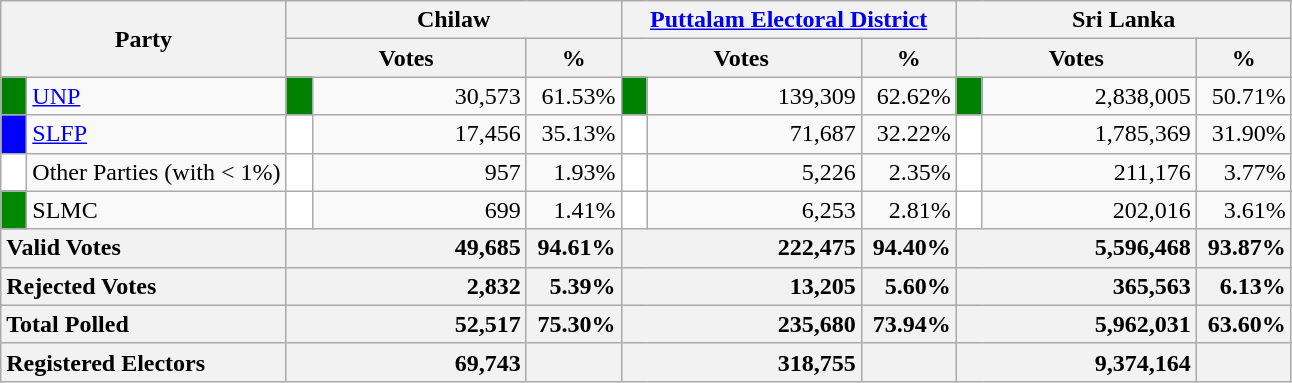<table class="wikitable">
<tr>
<th colspan="2" width="144px"rowspan="2">Party</th>
<th colspan="3" width="216px">Chilaw</th>
<th colspan="3" width="216px"><a href='#'>Puttalam Electoral District</a></th>
<th colspan="3" width="216px">Sri Lanka</th>
</tr>
<tr>
<th colspan="2" width="144px">Votes</th>
<th>%</th>
<th colspan="2" width="144px">Votes</th>
<th>%</th>
<th colspan="2" width="144px">Votes</th>
<th>%</th>
</tr>
<tr>
<td style="background-color:green;" width="10px"></td>
<td style="text-align:left;"><a href='#'>UNP</a></td>
<td style="background-color:green;" width="10px"></td>
<td style="text-align:right;">30,573</td>
<td style="text-align:right;">61.53%</td>
<td style="background-color:green;" width="10px"></td>
<td style="text-align:right;">139,309</td>
<td style="text-align:right;">62.62%</td>
<td style="background-color:green;" width="10px"></td>
<td style="text-align:right;">2,838,005</td>
<td style="text-align:right;">50.71%</td>
</tr>
<tr>
<td style="background-color:blue;" width="10px"></td>
<td style="text-align:left;"><a href='#'>SLFP</a></td>
<td style="background-color:white;" width="10px"></td>
<td style="text-align:right;">17,456</td>
<td style="text-align:right;">35.13%</td>
<td style="background-color:white;" width="10px"></td>
<td style="text-align:right;">71,687</td>
<td style="text-align:right;">32.22%</td>
<td style="background-color:white;" width="10px"></td>
<td style="text-align:right;">1,785,369</td>
<td style="text-align:right;">31.90%</td>
</tr>
<tr>
<td style="background-color:white;" width="10px"></td>
<td style="text-align:left;">Other Parties (with < 1%)</td>
<td style="background-color:white;" width="10px"></td>
<td style="text-align:right;">957</td>
<td style="text-align:right;">1.93%</td>
<td style="background-color:white;" width="10px"></td>
<td style="text-align:right;">5,226</td>
<td style="text-align:right;">2.35%</td>
<td style="background-color:white;" width="10px"></td>
<td style="text-align:right;">211,176</td>
<td style="text-align:right;">3.77%</td>
</tr>
<tr>
<td style="background-color:#008800;" width="10px"></td>
<td style="text-align:left;">SLMC</td>
<td style="background-color:white;" width="10px"></td>
<td style="text-align:right;">699</td>
<td style="text-align:right;">1.41%</td>
<td style="background-color:white;" width="10px"></td>
<td style="text-align:right;">6,253</td>
<td style="text-align:right;">2.81%</td>
<td style="background-color:white;" width="10px"></td>
<td style="text-align:right;">202,016</td>
<td style="text-align:right;">3.61%</td>
</tr>
<tr>
<th colspan="2" width="144px"style="text-align:left;">Valid Votes</th>
<th style="text-align:right;"colspan="2" width="144px">49,685</th>
<th style="text-align:right;">94.61%</th>
<th style="text-align:right;"colspan="2" width="144px">222,475</th>
<th style="text-align:right;">94.40%</th>
<th style="text-align:right;"colspan="2" width="144px">5,596,468</th>
<th style="text-align:right;">93.87%</th>
</tr>
<tr>
<th colspan="2" width="144px"style="text-align:left;">Rejected Votes</th>
<th style="text-align:right;"colspan="2" width="144px">2,832</th>
<th style="text-align:right;">5.39%</th>
<th style="text-align:right;"colspan="2" width="144px">13,205</th>
<th style="text-align:right;">5.60%</th>
<th style="text-align:right;"colspan="2" width="144px">365,563</th>
<th style="text-align:right;">6.13%</th>
</tr>
<tr>
<th colspan="2" width="144px"style="text-align:left;">Total Polled</th>
<th style="text-align:right;"colspan="2" width="144px">52,517</th>
<th style="text-align:right;">75.30%</th>
<th style="text-align:right;"colspan="2" width="144px">235,680</th>
<th style="text-align:right;">73.94%</th>
<th style="text-align:right;"colspan="2" width="144px">5,962,031</th>
<th style="text-align:right;">63.60%</th>
</tr>
<tr>
<th colspan="2" width="144px"style="text-align:left;">Registered Electors</th>
<th style="text-align:right;"colspan="2" width="144px">69,743</th>
<th></th>
<th style="text-align:right;"colspan="2" width="144px">318,755</th>
<th></th>
<th style="text-align:right;"colspan="2" width="144px">9,374,164</th>
<th></th>
</tr>
</table>
